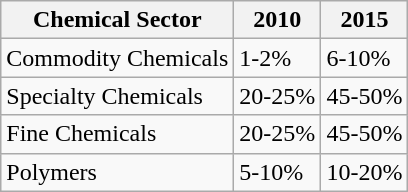<table class="wikitable">
<tr>
<th><strong>Chemical Sector</strong></th>
<th>2010</th>
<th>2015</th>
</tr>
<tr>
<td>Commodity Chemicals</td>
<td>1-2%</td>
<td>6-10%</td>
</tr>
<tr>
<td>Specialty Chemicals</td>
<td>20-25%</td>
<td>45-50%</td>
</tr>
<tr>
<td>Fine Chemicals</td>
<td>20-25%</td>
<td>45-50%</td>
</tr>
<tr>
<td>Polymers</td>
<td>5-10%</td>
<td>10-20%</td>
</tr>
</table>
